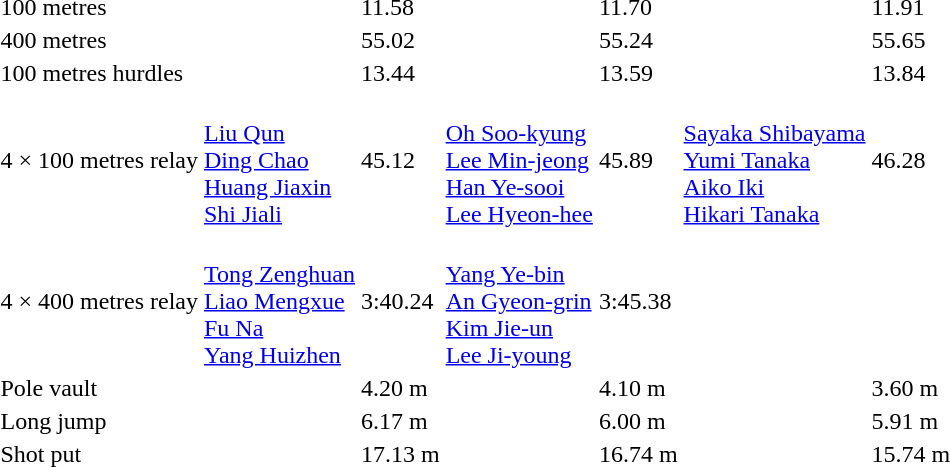<table>
<tr>
<td>100 metres</td>
<td></td>
<td>11.58</td>
<td></td>
<td>11.70</td>
<td></td>
<td>11.91</td>
</tr>
<tr>
<td>400 metres</td>
<td></td>
<td>55.02</td>
<td></td>
<td>55.24</td>
<td></td>
<td>55.65</td>
</tr>
<tr>
<td>100 metres hurdles</td>
<td></td>
<td>13.44</td>
<td></td>
<td>13.59</td>
<td></td>
<td>13.84</td>
</tr>
<tr>
<td>4 × 100 metres relay</td>
<td><br><a href='#'>Liu Qun</a><br><a href='#'>Ding Chao</a><br><a href='#'>Huang Jiaxin</a><br><a href='#'>Shi Jiali</a></td>
<td>45.12</td>
<td><br><a href='#'>Oh Soo-kyung</a><br><a href='#'>Lee Min-jeong</a><br><a href='#'>Han Ye-sooi</a><br><a href='#'>Lee Hyeon-hee</a></td>
<td>45.89</td>
<td><br><a href='#'>Sayaka Shibayama</a><br><a href='#'>Yumi Tanaka</a><br><a href='#'>Aiko Iki</a><br><a href='#'>Hikari Tanaka</a></td>
<td>46.28</td>
</tr>
<tr>
<td>4 × 400 metres relay</td>
<td><br><a href='#'>Tong Zenghuan</a><br><a href='#'>Liao Mengxue</a><br><a href='#'>Fu Na</a><br><a href='#'>Yang Huizhen</a></td>
<td>3:40.24</td>
<td><br><a href='#'>Yang Ye-bin</a><br><a href='#'>An Gyeon-grin</a><br><a href='#'>Kim Jie-un</a><br><a href='#'>Lee Ji-young</a></td>
<td>3:45.38</td>
</tr>
<tr>
<td>Pole vault</td>
<td></td>
<td>4.20 m</td>
<td></td>
<td>4.10 m</td>
<td></td>
<td>3.60 m</td>
</tr>
<tr>
<td>Long jump</td>
<td></td>
<td>6.17 m</td>
<td></td>
<td>6.00 m</td>
<td></td>
<td>5.91 m</td>
</tr>
<tr>
<td>Shot put</td>
<td></td>
<td>17.13 m</td>
<td></td>
<td>16.74 m</td>
<td></td>
<td>15.74 m</td>
</tr>
</table>
